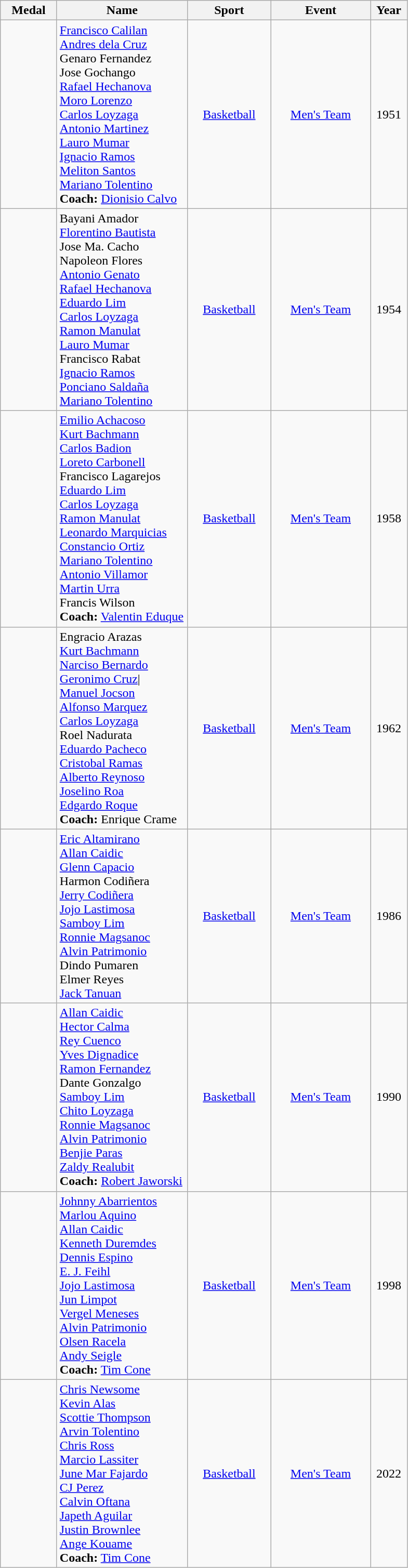<table class="wikitable"  style="font-size:100%;  text-align:center;">
<tr>
<th width="65">Medal</th>
<th width="160">Name</th>
<th width="100">Sport</th>
<th width="120">Event</th>
<th width="40">Year</th>
</tr>
<tr>
<td></td>
<td align=left><a href='#'>Francisco Calilan</a><br><a href='#'>Andres dela Cruz</a><br>Genaro Fernandez<br>Jose Gochango<br><a href='#'>Rafael Hechanova</a><br><a href='#'>Moro Lorenzo</a><br><a href='#'>Carlos Loyzaga</a><br><a href='#'>Antonio Martinez</a> <br><a href='#'>Lauro Mumar</a><br><a href='#'>Ignacio Ramos</a><br><a href='#'>Meliton Santos</a><br><a href='#'>Mariano Tolentino</a><br><strong>Coach:</strong> <a href='#'>Dionisio Calvo</a></td>
<td><a href='#'>Basketball</a></td>
<td><a href='#'>Men's Team</a></td>
<td>1951</td>
</tr>
<tr>
<td></td>
<td align=left>Bayani Amador<br><a href='#'>Florentino Bautista</a><br>Jose Ma. Cacho<br>Napoleon Flores<br><a href='#'>Antonio Genato</a><br><a href='#'>Rafael Hechanova</a><br><a href='#'>Eduardo Lim</a><br><a href='#'>Carlos Loyzaga</a><br><a href='#'>Ramon Manulat</a><br><a href='#'>Lauro Mumar</a><br>Francisco Rabat<br><a href='#'>Ignacio Ramos</a><br><a href='#'>Ponciano Saldaña</a><br><a href='#'>Mariano Tolentino</a></td>
<td><a href='#'>Basketball</a></td>
<td><a href='#'>Men's Team</a></td>
<td>1954</td>
</tr>
<tr>
<td></td>
<td align=left><a href='#'>Emilio Achacoso</a><br><a href='#'>Kurt Bachmann</a><br><a href='#'>Carlos Badion</a><br><a href='#'>Loreto Carbonell</a><br>Francisco Lagarejos<br><a href='#'>Eduardo Lim</a><br><a href='#'>Carlos Loyzaga</a><br><a href='#'>Ramon Manulat</a><br><a href='#'>Leonardo Marquicias</a><br><a href='#'>Constancio Ortiz</a><br><a href='#'>Mariano Tolentino</a><br><a href='#'>Antonio Villamor</a><br><a href='#'>Martin Urra</a><br>Francis Wilson<br><strong>Coach:</strong> <a href='#'>Valentin Eduque</a></td>
<td><a href='#'>Basketball</a></td>
<td><a href='#'>Men's Team</a></td>
<td>1958</td>
</tr>
<tr>
<td></td>
<td align=left>Engracio Arazas<br><a href='#'>Kurt Bachmann</a><br><a href='#'>Narciso Bernardo</a><br><a href='#'>Geronimo Cruz</a>|<br><a href='#'>Manuel Jocson</a><br><a href='#'>Alfonso Marquez</a><br><a href='#'>Carlos Loyzaga</a><br>Roel Nadurata<br><a href='#'>Eduardo Pacheco</a><br><a href='#'>Cristobal Ramas</a><br><a href='#'>Alberto Reynoso</a><br><a href='#'>Joselino Roa</a> <br><a href='#'>Edgardo Roque</a><br><strong>Coach:</strong> Enrique Crame</td>
<td><a href='#'>Basketball</a></td>
<td><a href='#'>Men's Team</a></td>
<td>1962</td>
</tr>
<tr>
<td></td>
<td align=left><a href='#'>Eric Altamirano</a><br><a href='#'>Allan Caidic</a><br><a href='#'>Glenn Capacio</a><br>Harmon Codiñera<br><a href='#'>Jerry Codiñera</a><br><a href='#'>Jojo Lastimosa</a><br><a href='#'>Samboy Lim</a><br><a href='#'>Ronnie Magsanoc</a><br><a href='#'>Alvin Patrimonio</a><br>Dindo Pumaren<br>Elmer Reyes<br><a href='#'>Jack Tanuan</a></td>
<td><a href='#'>Basketball</a></td>
<td><a href='#'>Men's Team</a></td>
<td>1986</td>
</tr>
<tr>
<td></td>
<td align=left><a href='#'>Allan Caidic</a><br><a href='#'>Hector Calma</a><br><a href='#'>Rey Cuenco</a><br><a href='#'>Yves Dignadice</a><br><a href='#'>Ramon Fernandez</a><br>Dante Gonzalgo<br><a href='#'>Samboy Lim</a><br><a href='#'>Chito Loyzaga</a><br><a href='#'>Ronnie Magsanoc</a><br><a href='#'>Alvin Patrimonio</a><br><a href='#'>Benjie Paras</a><br><a href='#'>Zaldy Realubit</a><br><strong>Coach:</strong> <a href='#'>Robert Jaworski</a></td>
<td><a href='#'>Basketball</a></td>
<td><a href='#'>Men's Team</a></td>
<td>1990</td>
</tr>
<tr>
<td></td>
<td align=left><a href='#'>Johnny Abarrientos</a><br><a href='#'>Marlou Aquino</a><br><a href='#'>Allan Caidic</a><br><a href='#'>Kenneth Duremdes</a><br><a href='#'>Dennis Espino</a><br><a href='#'>E. J. Feihl</a><br><a href='#'>Jojo Lastimosa</a><br><a href='#'>Jun Limpot</a><br><a href='#'>Vergel Meneses</a><br><a href='#'>Alvin Patrimonio</a><br><a href='#'>Olsen Racela</a><br><a href='#'>Andy Seigle</a><br><strong>Coach:</strong> <a href='#'>Tim Cone</a></td>
<td><a href='#'>Basketball</a></td>
<td><a href='#'>Men's Team</a></td>
<td>1998</td>
</tr>
<tr>
<td></td>
<td align=left><a href='#'>Chris Newsome</a><br><a href='#'>Kevin Alas</a><br><a href='#'>Scottie Thompson</a><br><a href='#'>Arvin Tolentino</a><br><a href='#'>Chris Ross</a><br><a href='#'>Marcio Lassiter</a><br><a href='#'>June Mar Fajardo</a><br><a href='#'>CJ Perez</a><br><a href='#'>Calvin Oftana</a><br><a href='#'>Japeth Aguilar</a><br><a href='#'>Justin Brownlee</a><br><a href='#'>Ange Kouame</a><br><strong>Coach:</strong> <a href='#'>Tim Cone</a></td>
<td><a href='#'>Basketball</a></td>
<td><a href='#'>Men's Team</a></td>
<td>2022</td>
</tr>
</table>
